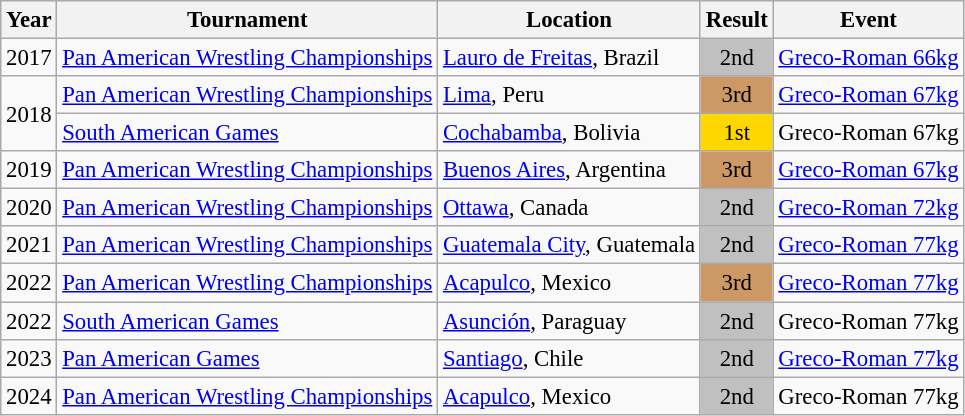<table class="wikitable" style="font-size:95%;">
<tr>
<th>Year</th>
<th>Tournament</th>
<th>Location</th>
<th>Result</th>
<th>Event</th>
</tr>
<tr>
<td>2017</td>
<td><a href='#'>Pan American Wrestling Championships</a></td>
<td> <a href='#'>Lauro de Freitas</a>, Brazil</td>
<td align="center" bgcolor="silver">2nd</td>
<td><a href='#'>Greco-Roman 66kg</a></td>
</tr>
<tr>
<td rowspan=2>2018</td>
<td><a href='#'>Pan American Wrestling Championships</a></td>
<td> <a href='#'>Lima</a>, Peru</td>
<td align="center" bgcolor="cc9966">3rd</td>
<td><a href='#'>Greco-Roman 67kg</a></td>
</tr>
<tr>
<td><a href='#'>South American Games</a></td>
<td> <a href='#'>Cochabamba</a>, Bolivia</td>
<td align="center" bgcolor="gold">1st</td>
<td>Greco-Roman 67kg</td>
</tr>
<tr>
<td>2019</td>
<td><a href='#'>Pan American Wrestling Championships</a></td>
<td> <a href='#'>Buenos Aires</a>, Argentina</td>
<td align="center" bgcolor="cc9966">3rd</td>
<td><a href='#'>Greco-Roman 67kg</a></td>
</tr>
<tr>
<td>2020</td>
<td><a href='#'>Pan American Wrestling Championships</a></td>
<td> <a href='#'>Ottawa</a>, Canada</td>
<td align="center" bgcolor="silver">2nd</td>
<td><a href='#'>Greco-Roman 72kg</a></td>
</tr>
<tr>
<td>2021</td>
<td><a href='#'>Pan American Wrestling Championships</a></td>
<td> <a href='#'>Guatemala City</a>, Guatemala</td>
<td align="center" bgcolor="silver">2nd</td>
<td><a href='#'>Greco-Roman 77kg</a></td>
</tr>
<tr>
<td>2022</td>
<td><a href='#'>Pan American Wrestling Championships</a></td>
<td> <a href='#'>Acapulco</a>, Mexico</td>
<td align="center" bgcolor="cc9966">3rd</td>
<td><a href='#'>Greco-Roman 77kg</a></td>
</tr>
<tr>
<td>2022</td>
<td><a href='#'>South American Games</a></td>
<td> <a href='#'>Asunción</a>, Paraguay</td>
<td align="center" bgcolor="silver">2nd</td>
<td>Greco-Roman 77kg</td>
</tr>
<tr>
<td>2023</td>
<td><a href='#'>Pan American Games</a></td>
<td> <a href='#'>Santiago</a>, Chile</td>
<td align="center" bgcolor="silver">2nd</td>
<td><a href='#'>Greco-Roman 77kg</a></td>
</tr>
<tr>
<td>2024</td>
<td><a href='#'>Pan American Wrestling Championships</a></td>
<td> <a href='#'>Acapulco</a>, Mexico</td>
<td align="center" bgcolor="silver">2nd</td>
<td>Greco-Roman 77kg</td>
</tr>
</table>
